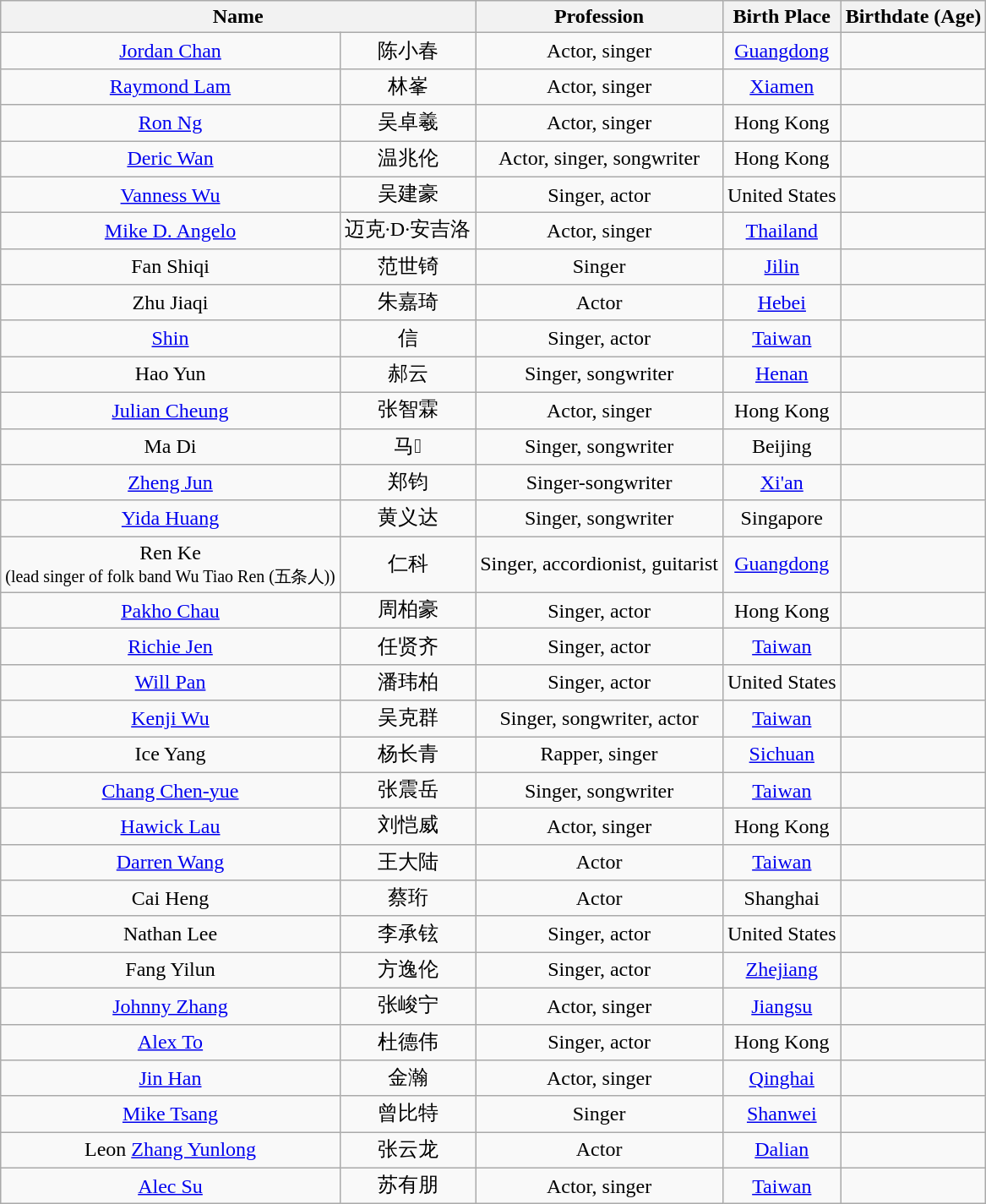<table class="wikitable sortable" style="text-align:center">
<tr>
<th colspan="2">Name</th>
<th>Profession</th>
<th>Birth Place</th>
<th>Birthdate (Age)</th>
</tr>
<tr>
<td><a href='#'>Jordan Chan</a></td>
<td>陈小春</td>
<td>Actor, singer</td>
<td><a href='#'>Guangdong</a></td>
<td></td>
</tr>
<tr>
<td><a href='#'>Raymond Lam</a></td>
<td>林峯</td>
<td>Actor, singer</td>
<td><a href='#'>Xiamen</a></td>
<td></td>
</tr>
<tr>
<td><a href='#'>Ron Ng</a></td>
<td>吴卓羲</td>
<td>Actor, singer</td>
<td>Hong Kong</td>
<td></td>
</tr>
<tr>
<td><a href='#'>Deric Wan</a></td>
<td>温兆伦</td>
<td>Actor, singer, songwriter</td>
<td>Hong Kong</td>
<td></td>
</tr>
<tr>
<td><a href='#'>Vanness Wu</a></td>
<td>吴建豪</td>
<td>Singer, actor</td>
<td>United States</td>
<td></td>
</tr>
<tr>
<td><a href='#'>Mike D. Angelo</a></td>
<td>迈克·D·安吉洛</td>
<td>Actor, singer</td>
<td><a href='#'>Thailand</a></td>
<td></td>
</tr>
<tr>
<td>Fan Shiqi</td>
<td>范世锜</td>
<td>Singer</td>
<td><a href='#'>Jilin</a></td>
<td></td>
</tr>
<tr>
<td>Zhu Jiaqi</td>
<td>朱嘉琦</td>
<td>Actor</td>
<td><a href='#'>Hebei</a></td>
<td></td>
</tr>
<tr>
<td><a href='#'>Shin</a></td>
<td>信</td>
<td>Singer, actor</td>
<td><a href='#'>Taiwan</a></td>
<td></td>
</tr>
<tr>
<td>Hao Yun</td>
<td>郝云</td>
<td>Singer, songwriter</td>
<td><a href='#'>Henan</a></td>
<td></td>
</tr>
<tr>
<td><a href='#'>Julian Cheung</a></td>
<td>张智霖</td>
<td>Actor, singer</td>
<td>Hong Kong</td>
<td></td>
</tr>
<tr>
<td>Ma Di</td>
<td>马𬱖</td>
<td>Singer, songwriter</td>
<td>Beijing</td>
<td></td>
</tr>
<tr>
<td><a href='#'>Zheng Jun</a></td>
<td>郑钧</td>
<td>Singer-songwriter</td>
<td><a href='#'>Xi'an</a></td>
<td></td>
</tr>
<tr>
<td><a href='#'>Yida Huang</a></td>
<td>黄义达</td>
<td>Singer, songwriter</td>
<td>Singapore</td>
<td></td>
</tr>
<tr>
<td>Ren Ke<br> <small>(lead singer of folk band Wu Tiao Ren (五条人))</small></td>
<td>仁科</td>
<td>Singer, accordionist, guitarist</td>
<td><a href='#'>Guangdong</a></td>
<td></td>
</tr>
<tr>
<td><a href='#'>Pakho Chau</a></td>
<td>周柏豪</td>
<td>Singer, actor</td>
<td>Hong Kong</td>
<td></td>
</tr>
<tr>
<td><a href='#'>Richie Jen</a></td>
<td>任贤齐</td>
<td>Singer, actor</td>
<td><a href='#'>Taiwan</a></td>
<td></td>
</tr>
<tr>
<td><a href='#'>Will Pan</a></td>
<td>潘玮柏</td>
<td>Singer, actor</td>
<td>United States</td>
<td></td>
</tr>
<tr>
<td><a href='#'>Kenji Wu</a></td>
<td>吴克群</td>
<td>Singer, songwriter, actor</td>
<td><a href='#'>Taiwan</a></td>
<td></td>
</tr>
<tr>
<td>Ice Yang</td>
<td>杨长青</td>
<td>Rapper, singer</td>
<td><a href='#'>Sichuan</a></td>
<td></td>
</tr>
<tr>
<td><a href='#'>Chang Chen-yue</a></td>
<td>张震岳</td>
<td>Singer, songwriter</td>
<td><a href='#'>Taiwan</a></td>
<td></td>
</tr>
<tr>
<td><a href='#'>Hawick Lau</a></td>
<td>刘恺威</td>
<td>Actor, singer</td>
<td>Hong Kong</td>
<td></td>
</tr>
<tr>
<td><a href='#'>Darren Wang</a></td>
<td>王大陆</td>
<td>Actor</td>
<td><a href='#'>Taiwan</a></td>
<td></td>
</tr>
<tr>
<td>Cai Heng</td>
<td>蔡珩</td>
<td>Actor</td>
<td>Shanghai</td>
<td></td>
</tr>
<tr>
<td>Nathan Lee</td>
<td>李承铉</td>
<td>Singer, actor</td>
<td>United States</td>
<td></td>
</tr>
<tr>
<td>Fang Yilun</td>
<td>方逸伦</td>
<td>Singer, actor</td>
<td><a href='#'>Zhejiang</a></td>
<td></td>
</tr>
<tr>
<td><a href='#'>Johnny Zhang</a></td>
<td>张峻宁</td>
<td>Actor, singer</td>
<td><a href='#'>Jiangsu</a></td>
<td></td>
</tr>
<tr>
<td><a href='#'>Alex To</a></td>
<td>杜德伟</td>
<td>Singer, actor</td>
<td>Hong Kong</td>
<td></td>
</tr>
<tr>
<td><a href='#'>Jin Han</a></td>
<td>金瀚</td>
<td>Actor, singer</td>
<td><a href='#'>Qinghai</a></td>
<td></td>
</tr>
<tr>
<td><a href='#'>Mike Tsang</a></td>
<td>曾比特</td>
<td>Singer</td>
<td><a href='#'>Shanwei</a></td>
<td></td>
</tr>
<tr>
<td>Leon <a href='#'>Zhang Yunlong</a></td>
<td>张云龙</td>
<td>Actor</td>
<td><a href='#'>Dalian</a></td>
<td></td>
</tr>
<tr>
<td><a href='#'>Alec Su</a></td>
<td>苏有朋</td>
<td>Actor, singer</td>
<td><a href='#'>Taiwan</a></td>
<td></td>
</tr>
</table>
